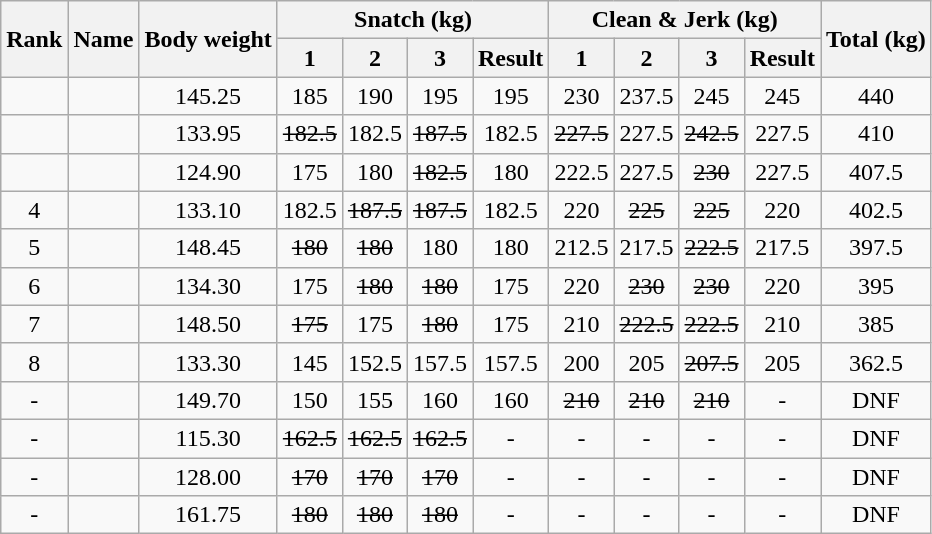<table class = "wikitable" style="text-align:center;">
<tr>
<th rowspan=2>Rank</th>
<th rowspan=2>Name</th>
<th rowspan=2>Body weight</th>
<th colspan=4>Snatch (kg)</th>
<th colspan=4>Clean & Jerk (kg)</th>
<th rowspan=2>Total (kg)</th>
</tr>
<tr>
<th>1</th>
<th>2</th>
<th>3</th>
<th>Result</th>
<th>1</th>
<th>2</th>
<th>3</th>
<th>Result</th>
</tr>
<tr>
<td></td>
<td align=left></td>
<td>145.25</td>
<td>185</td>
<td>190</td>
<td>195</td>
<td>195</td>
<td>230</td>
<td>237.5</td>
<td>245</td>
<td>245</td>
<td>440</td>
</tr>
<tr>
<td></td>
<td align=left></td>
<td>133.95</td>
<td><s>182.5</s></td>
<td>182.5</td>
<td><s>187.5</s></td>
<td>182.5</td>
<td><s>227.5</s></td>
<td>227.5</td>
<td><s>242.5</s></td>
<td>227.5</td>
<td>410</td>
</tr>
<tr>
<td></td>
<td align=left></td>
<td>124.90</td>
<td>175</td>
<td>180</td>
<td><s>182.5</s></td>
<td>180</td>
<td>222.5</td>
<td>227.5</td>
<td><s>230</s></td>
<td>227.5</td>
<td>407.5</td>
</tr>
<tr>
<td>4</td>
<td align=left></td>
<td>133.10</td>
<td>182.5</td>
<td><s>187.5</s></td>
<td><s>187.5</s></td>
<td>182.5</td>
<td>220</td>
<td><s>225</s></td>
<td><s>225</s></td>
<td>220</td>
<td>402.5</td>
</tr>
<tr>
<td>5</td>
<td align=left></td>
<td>148.45</td>
<td><s>180</s></td>
<td><s>180</s></td>
<td>180</td>
<td>180</td>
<td>212.5</td>
<td>217.5</td>
<td><s>222.5</s></td>
<td>217.5</td>
<td>397.5</td>
</tr>
<tr>
<td>6</td>
<td align=left></td>
<td>134.30</td>
<td>175</td>
<td><s>180</s></td>
<td><s>180</s></td>
<td>175</td>
<td>220</td>
<td><s>230</s></td>
<td><s>230</s></td>
<td>220</td>
<td>395</td>
</tr>
<tr>
<td>7</td>
<td align=left></td>
<td>148.50</td>
<td><s>175</s></td>
<td>175</td>
<td><s>180</s></td>
<td>175</td>
<td>210</td>
<td><s>222.5</s></td>
<td><s>222.5</s></td>
<td>210</td>
<td>385</td>
</tr>
<tr>
<td>8</td>
<td align=left></td>
<td>133.30</td>
<td>145</td>
<td>152.5</td>
<td>157.5</td>
<td>157.5</td>
<td>200</td>
<td>205</td>
<td><s>207.5</s></td>
<td>205</td>
<td>362.5</td>
</tr>
<tr>
<td>-</td>
<td align=left></td>
<td>149.70</td>
<td>150</td>
<td>155</td>
<td>160</td>
<td>160</td>
<td><s>210</s></td>
<td><s>210</s></td>
<td><s>210</s></td>
<td>-</td>
<td>DNF</td>
</tr>
<tr>
<td>-</td>
<td align=left></td>
<td>115.30</td>
<td><s>162.5</s></td>
<td><s>162.5</s></td>
<td><s>162.5</s></td>
<td>-</td>
<td>-</td>
<td>-</td>
<td>-</td>
<td>-</td>
<td>DNF</td>
</tr>
<tr>
<td>-</td>
<td align=left></td>
<td>128.00</td>
<td><s>170</s></td>
<td><s>170</s></td>
<td><s>170</s></td>
<td>-</td>
<td>-</td>
<td>-</td>
<td>-</td>
<td>-</td>
<td>DNF</td>
</tr>
<tr>
<td>-</td>
<td align=left></td>
<td>161.75</td>
<td><s>180</s></td>
<td><s>180</s></td>
<td><s>180</s></td>
<td>-</td>
<td>-</td>
<td>-</td>
<td>-</td>
<td>-</td>
<td>DNF</td>
</tr>
</table>
